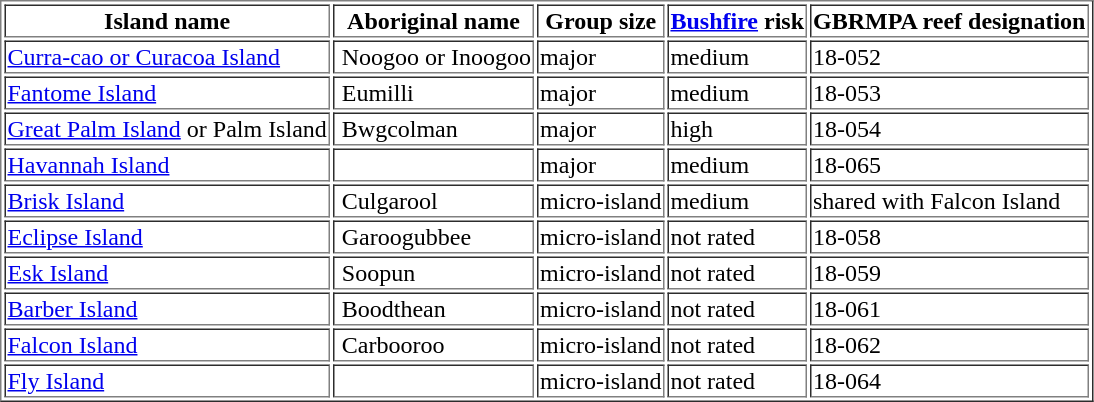<table border="1">
<tr>
<th scope="col">Island name</th>
<th scope="col">Aboriginal name</th>
<th scope="col">Group size</th>
<th scope="col"><a href='#'>Bushfire</a> risk</th>
<th scope="col">GBRMPA reef designation</th>
</tr>
<tr>
<td><a href='#'>Curra-cao or Curacoa Island</a></td>
<td> Noogoo or Inoogoo</td>
<td>major</td>
<td>medium</td>
<td>18-052</td>
</tr>
<tr>
<td><a href='#'>Fantome Island</a></td>
<td> Eumilli</td>
<td>major</td>
<td>medium</td>
<td>18-053</td>
</tr>
<tr>
<td><a href='#'>Great Palm Island</a> or Palm Island</td>
<td> Bwgcolman</td>
<td>major</td>
<td>high</td>
<td>18-054</td>
</tr>
<tr>
<td><a href='#'>Havannah Island</a></td>
<td></td>
<td>major</td>
<td>medium</td>
<td>18-065</td>
</tr>
<tr>
<td><a href='#'>Brisk Island</a></td>
<td> Culgarool</td>
<td>micro-island</td>
<td>medium</td>
<td>shared with Falcon Island</td>
</tr>
<tr>
<td><a href='#'>Eclipse Island</a></td>
<td> Garoogubbee</td>
<td>micro-island</td>
<td>not rated</td>
<td>18-058</td>
</tr>
<tr>
<td><a href='#'>Esk Island</a></td>
<td> Soopun</td>
<td>micro-island</td>
<td>not rated</td>
<td>18-059</td>
</tr>
<tr>
<td><a href='#'>Barber Island</a></td>
<td> Boodthean</td>
<td>micro-island</td>
<td>not rated</td>
<td>18-061</td>
</tr>
<tr>
<td><a href='#'>Falcon Island</a></td>
<td> Carbooroo</td>
<td>micro-island</td>
<td>not rated</td>
<td>18-062</td>
</tr>
<tr>
<td><a href='#'>Fly Island</a></td>
<td></td>
<td>micro-island</td>
<td>not rated</td>
<td>18-064</td>
</tr>
</table>
